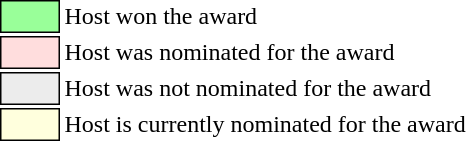<table class="toccolours" white-space: nowrap;">
<tr>
<td style="background:#99FF99; border:1px solid black;">         </td>
<td>Host won the award</td>
</tr>
<tr>
<td style="background:#FDD; border:1px solid black;">         </td>
<td>Host was nominated for the award</td>
</tr>
<tr>
<td style="background:#ececec; border:1px solid black;">         </td>
<td>Host was not nominated for the award</td>
</tr>
<tr>
<td style="background:#FFD; border:1px solid black;">         </td>
<td>Host is currently nominated for the award</td>
</tr>
<tr>
</tr>
</table>
